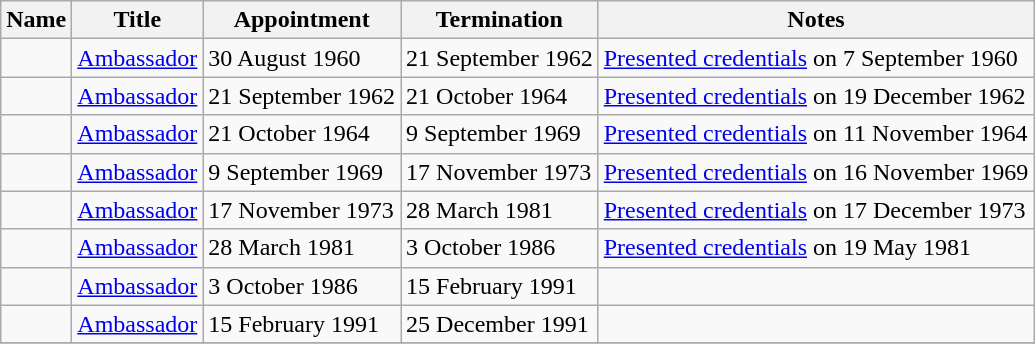<table class="wikitable">
<tr valign="middle">
<th>Name</th>
<th>Title</th>
<th>Appointment</th>
<th>Termination</th>
<th>Notes</th>
</tr>
<tr>
<td></td>
<td><a href='#'>Ambassador</a></td>
<td>30 August 1960</td>
<td>21 September 1962</td>
<td><a href='#'>Presented credentials</a> on 7 September 1960</td>
</tr>
<tr>
<td></td>
<td><a href='#'>Ambassador</a></td>
<td>21 September 1962</td>
<td>21 October 1964</td>
<td><a href='#'>Presented credentials</a> on 19 December 1962</td>
</tr>
<tr>
<td></td>
<td><a href='#'>Ambassador</a></td>
<td>21 October 1964</td>
<td>9 September 1969</td>
<td><a href='#'>Presented credentials</a> on 11 November 1964</td>
</tr>
<tr>
<td></td>
<td><a href='#'>Ambassador</a></td>
<td>9 September 1969</td>
<td>17 November 1973</td>
<td><a href='#'>Presented credentials</a> on 16 November 1969</td>
</tr>
<tr>
<td></td>
<td><a href='#'>Ambassador</a></td>
<td>17 November 1973</td>
<td>28 March 1981</td>
<td><a href='#'>Presented credentials</a> on 17 December 1973</td>
</tr>
<tr>
<td></td>
<td><a href='#'>Ambassador</a></td>
<td>28 March 1981</td>
<td>3 October 1986</td>
<td><a href='#'>Presented credentials</a> on 19 May 1981</td>
</tr>
<tr>
<td></td>
<td><a href='#'>Ambassador</a></td>
<td>3 October 1986</td>
<td>15 February 1991</td>
<td></td>
</tr>
<tr>
<td></td>
<td><a href='#'>Ambassador</a></td>
<td>15 February 1991</td>
<td>25 December 1991</td>
<td></td>
</tr>
<tr>
</tr>
</table>
